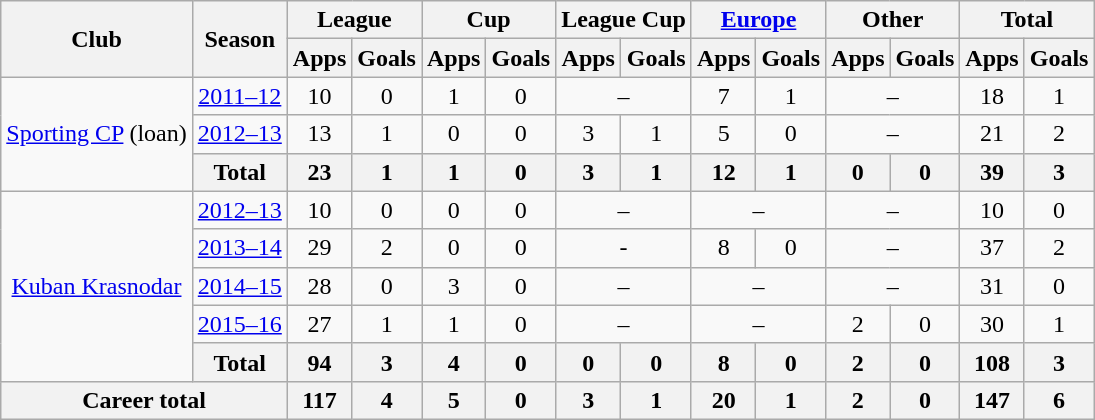<table class="wikitable" style="text-align:center;">
<tr>
<th rowspan="2">Club</th>
<th rowspan="2">Season</th>
<th colspan="2">League</th>
<th colspan="2">Cup</th>
<th colspan="2">League Cup</th>
<th colspan="2"><a href='#'>Europe</a></th>
<th colspan="2">Other</th>
<th colspan="2">Total</th>
</tr>
<tr>
<th>Apps</th>
<th>Goals</th>
<th>Apps</th>
<th>Goals</th>
<th>Apps</th>
<th>Goals</th>
<th>Apps</th>
<th>Goals</th>
<th>Apps</th>
<th>Goals</th>
<th>Apps</th>
<th>Goals</th>
</tr>
<tr>
<td rowspan="3"><a href='#'>Sporting CP</a> (loan)</td>
<td><a href='#'>2011–12</a></td>
<td>10</td>
<td>0</td>
<td>1</td>
<td>0</td>
<td colspan="2">–</td>
<td>7</td>
<td>1</td>
<td colspan="2">–</td>
<td>18</td>
<td>1</td>
</tr>
<tr>
<td><a href='#'>2012–13</a></td>
<td>13</td>
<td>1</td>
<td>0</td>
<td>0</td>
<td>3</td>
<td>1</td>
<td>5</td>
<td>0</td>
<td colspan="2">–</td>
<td>21</td>
<td>2</td>
</tr>
<tr>
<th>Total</th>
<th>23</th>
<th>1</th>
<th>1</th>
<th>0</th>
<th>3</th>
<th>1</th>
<th>12</th>
<th>1</th>
<th>0</th>
<th>0</th>
<th>39</th>
<th>3</th>
</tr>
<tr>
<td rowspan="5"><a href='#'>Kuban Krasnodar</a></td>
<td><a href='#'>2012–13</a></td>
<td>10</td>
<td>0</td>
<td>0</td>
<td>0</td>
<td colspan="2">–</td>
<td colspan="2">–</td>
<td colspan="2">–</td>
<td>10</td>
<td>0</td>
</tr>
<tr>
<td><a href='#'>2013–14</a></td>
<td>29</td>
<td>2</td>
<td>0</td>
<td>0</td>
<td colspan="2">-</td>
<td>8</td>
<td>0</td>
<td colspan="2">–</td>
<td>37</td>
<td>2</td>
</tr>
<tr>
<td><a href='#'>2014–15</a></td>
<td>28</td>
<td>0</td>
<td>3</td>
<td>0</td>
<td colspan="2">–</td>
<td colspan="2">–</td>
<td colspan="2">–</td>
<td>31</td>
<td>0</td>
</tr>
<tr>
<td><a href='#'>2015–16</a></td>
<td>27</td>
<td>1</td>
<td>1</td>
<td>0</td>
<td colspan="2">–</td>
<td colspan="2">–</td>
<td>2</td>
<td>0</td>
<td>30</td>
<td>1</td>
</tr>
<tr>
<th>Total</th>
<th>94</th>
<th>3</th>
<th>4</th>
<th>0</th>
<th>0</th>
<th>0</th>
<th>8</th>
<th>0</th>
<th>2</th>
<th>0</th>
<th>108</th>
<th>3</th>
</tr>
<tr>
<th colspan="2">Career total</th>
<th>117</th>
<th>4</th>
<th>5</th>
<th>0</th>
<th>3</th>
<th>1</th>
<th>20</th>
<th>1</th>
<th>2</th>
<th>0</th>
<th>147</th>
<th>6</th>
</tr>
</table>
